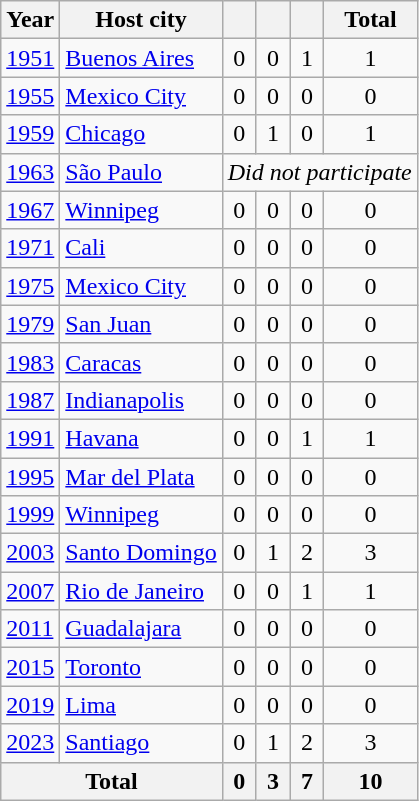<table class="wikitable sortable">
<tr>
<th>Year</th>
<th>Host city</th>
<th></th>
<th></th>
<th></th>
<th>Total</th>
</tr>
<tr>
<td><a href='#'>1951</a></td>
<td><a href='#'>Buenos Aires</a></td>
<td align=center>0</td>
<td align=center>0</td>
<td align=center>1</td>
<td align=center>1</td>
</tr>
<tr>
<td><a href='#'>1955</a></td>
<td><a href='#'>Mexico City</a></td>
<td align=center>0</td>
<td align=center>0</td>
<td align=center>0</td>
<td align=center>0</td>
</tr>
<tr>
<td><a href='#'>1959</a></td>
<td><a href='#'>Chicago</a></td>
<td align=center>0</td>
<td align=center>1</td>
<td align=center>0</td>
<td align=center>1</td>
</tr>
<tr>
<td><a href='#'>1963</a></td>
<td><a href='#'>São Paulo</a></td>
<td colspan=4><em>Did not participate</em></td>
</tr>
<tr>
<td><a href='#'>1967</a></td>
<td><a href='#'>Winnipeg</a></td>
<td align=center>0</td>
<td align=center>0</td>
<td align=center>0</td>
<td align=center>0</td>
</tr>
<tr>
<td><a href='#'>1971</a></td>
<td><a href='#'>Cali</a></td>
<td align=center>0</td>
<td align=center>0</td>
<td align=center>0</td>
<td align=center>0</td>
</tr>
<tr>
<td><a href='#'>1975</a></td>
<td><a href='#'>Mexico City</a></td>
<td align=center>0</td>
<td align=center>0</td>
<td align=center>0</td>
<td align=center>0</td>
</tr>
<tr>
<td><a href='#'>1979</a></td>
<td><a href='#'>San Juan</a></td>
<td align=center>0</td>
<td align=center>0</td>
<td align=center>0</td>
<td align=center>0</td>
</tr>
<tr>
<td><a href='#'>1983</a></td>
<td><a href='#'>Caracas</a></td>
<td align=center>0</td>
<td align=center>0</td>
<td align=center>0</td>
<td align=center>0</td>
</tr>
<tr>
<td><a href='#'>1987</a></td>
<td><a href='#'>Indianapolis</a></td>
<td align=center>0</td>
<td align=center>0</td>
<td align=center>0</td>
<td align=center>0</td>
</tr>
<tr>
<td><a href='#'>1991</a></td>
<td><a href='#'>Havana</a></td>
<td align=center>0</td>
<td align=center>0</td>
<td align=center>1</td>
<td align=center>1</td>
</tr>
<tr>
<td><a href='#'>1995</a></td>
<td><a href='#'>Mar del Plata</a></td>
<td align=center>0</td>
<td align=center>0</td>
<td align=center>0</td>
<td align=center>0</td>
</tr>
<tr>
<td><a href='#'>1999</a></td>
<td><a href='#'>Winnipeg</a></td>
<td align=center>0</td>
<td align=center>0</td>
<td align=center>0</td>
<td align=center>0</td>
</tr>
<tr>
<td><a href='#'>2003</a></td>
<td><a href='#'>Santo Domingo</a></td>
<td align=center>0</td>
<td align=center>1</td>
<td align=center>2</td>
<td align=center>3</td>
</tr>
<tr>
<td><a href='#'>2007</a></td>
<td><a href='#'>Rio de Janeiro</a></td>
<td align=center>0</td>
<td align=center>0</td>
<td align=center>1</td>
<td align=center>1</td>
</tr>
<tr>
<td><a href='#'>2011</a></td>
<td><a href='#'>Guadalajara</a></td>
<td align=center>0</td>
<td align=center>0</td>
<td align=center>0</td>
<td align=center>0</td>
</tr>
<tr>
<td><a href='#'>2015</a></td>
<td><a href='#'>Toronto</a></td>
<td align=center>0</td>
<td align=center>0</td>
<td align=center>0</td>
<td align=center>0</td>
</tr>
<tr>
<td><a href='#'>2019</a></td>
<td><a href='#'>Lima</a></td>
<td align=center>0</td>
<td align=center>0</td>
<td align=center>0</td>
<td align=center>0</td>
</tr>
<tr>
<td><a href='#'>2023</a></td>
<td><a href='#'>Santiago</a></td>
<td align=center>0</td>
<td align=center>1</td>
<td align=center>2</td>
<td align=center>3</td>
</tr>
<tr>
<th colspan="2">Total</th>
<th>0</th>
<th>3</th>
<th>7</th>
<th>10</th>
</tr>
</table>
